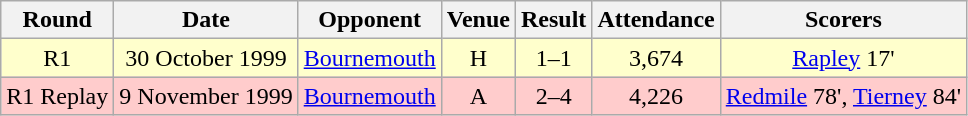<table class= "wikitable " style="font-size:100%; text-align:center">
<tr>
<th>Round</th>
<th>Date</th>
<th>Opponent</th>
<th>Venue</th>
<th>Result</th>
<th>Attendance</th>
<th>Scorers</th>
</tr>
<tr style="background: #FFFFCC;">
<td>R1</td>
<td>30 October 1999</td>
<td><a href='#'>Bournemouth</a></td>
<td>H</td>
<td>1–1</td>
<td>3,674</td>
<td><a href='#'>Rapley</a> 17'</td>
</tr>
<tr style="background: #FFCCCC;">
<td>R1 Replay</td>
<td>9 November 1999</td>
<td><a href='#'>Bournemouth</a></td>
<td>A</td>
<td>2–4</td>
<td>4,226</td>
<td><a href='#'>Redmile</a> 78', <a href='#'>Tierney</a> 84'</td>
</tr>
</table>
